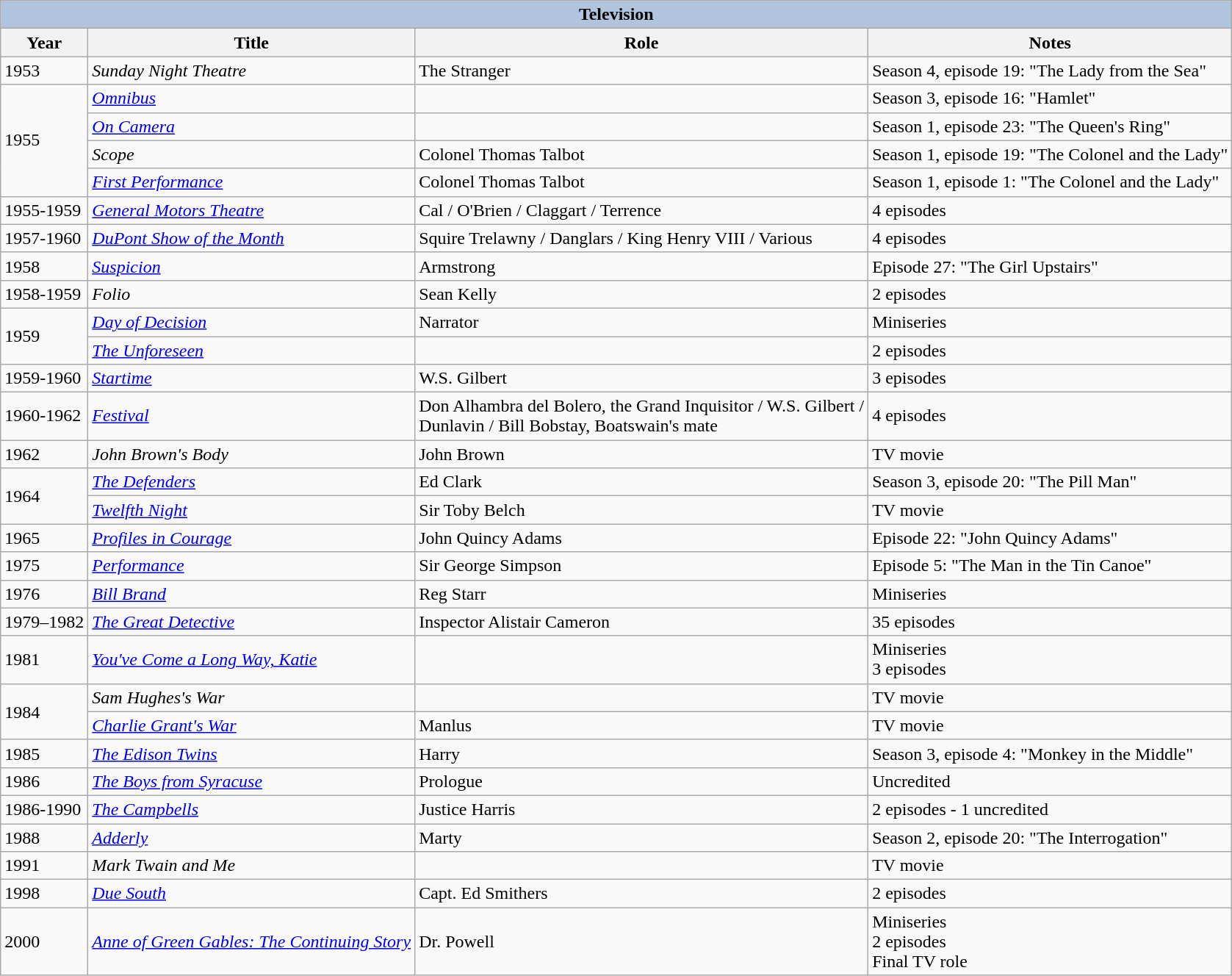<table class="wikitable sortable">
<tr>
<th colspan=4 style="background:#B0C4DE;">Television</th>
</tr>
<tr>
<th>Year</th>
<th>Title</th>
<th>Role</th>
<th class="unsortable">Notes</th>
</tr>
<tr>
<td>1953</td>
<td><em>Sunday Night Theatre</em></td>
<td>The Stranger</td>
<td>Season 4, episode 19: "The Lady from the Sea"</td>
</tr>
<tr>
<td rowspan=4>1955</td>
<td><em><a href='#'>Omnibus</a></em></td>
<td></td>
<td>Season 3, episode 16: "Hamlet"</td>
</tr>
<tr>
<td><em><a href='#'>On Camera</a></em></td>
<td></td>
<td>Season 1, episode 23: "The Queen's Ring"</td>
</tr>
<tr>
<td><em>Scope</em></td>
<td>Colonel Thomas Talbot</td>
<td>Season 1, episode 19: "The Colonel and the Lady"</td>
</tr>
<tr>
<td><em><a href='#'>First Performance</a></em></td>
<td>Colonel Thomas Talbot</td>
<td>Season 1, episode 1: "The Colonel and the Lady"</td>
</tr>
<tr>
<td>1955-1959</td>
<td><em><a href='#'>General Motors Theatre</a></em></td>
<td>Cal / O'Brien / Claggart / Terrence</td>
<td>4 episodes</td>
</tr>
<tr>
<td>1957-1960</td>
<td><em><a href='#'>DuPont Show of the Month</a></em></td>
<td>Squire Trelawny / Danglars / King Henry VIII / Various</td>
<td>4 episodes</td>
</tr>
<tr>
<td>1958</td>
<td><em><a href='#'>Suspicion</a></em></td>
<td>Armstrong</td>
<td>Episode 27: "The Girl Upstairs"</td>
</tr>
<tr>
<td>1958-1959</td>
<td><em>Folio</em></td>
<td>Sean Kelly</td>
<td>2 episodes</td>
</tr>
<tr>
<td rowspan=2>1959</td>
<td><em><a href='#'>Day of Decision</a></em></td>
<td>Narrator</td>
<td>Miniseries</td>
</tr>
<tr>
<td data-sort-value="Unforeseen, The"><em><a href='#'>The Unforeseen</a></em></td>
<td></td>
<td>2 episodes</td>
</tr>
<tr>
<td>1959-1960</td>
<td><em><a href='#'>Startime</a></em></td>
<td>W.S. Gilbert</td>
<td>3 episodes</td>
</tr>
<tr>
<td>1960-1962</td>
<td><em><a href='#'>Festival</a></em></td>
<td>Don Alhambra del Bolero, the Grand Inquisitor / W.S. Gilbert /<br> Dunlavin / Bill Bobstay, Boatswain's mate</td>
<td>4 episodes</td>
</tr>
<tr>
<td>1962</td>
<td><em>John Brown's Body</em></td>
<td>John Brown</td>
<td>TV movie</td>
</tr>
<tr>
<td rowspan=2>1964</td>
<td data-sort-value="Defenders, The"><em><a href='#'>The Defenders</a></em></td>
<td>Ed Clark</td>
<td>Season 3, episode 20: "The Pill Man"</td>
</tr>
<tr>
<td><em><a href='#'>Twelfth Night</a></em></td>
<td>Sir Toby Belch</td>
<td>TV movie</td>
</tr>
<tr>
<td>1965</td>
<td><em><a href='#'>Profiles in Courage</a></em></td>
<td>John Quincy Adams</td>
<td>Episode 22: "John Quincy Adams"</td>
</tr>
<tr>
<td>1975</td>
<td><em><a href='#'>Performance</a></em></td>
<td>Sir George Simpson</td>
<td>Episode 5: "The Man in the Tin Canoe"</td>
</tr>
<tr>
<td>1976</td>
<td><em><a href='#'>Bill Brand</a></em></td>
<td>Reg Starr</td>
<td>Miniseries</td>
</tr>
<tr>
<td>1979–1982</td>
<td data-sort-value="Great Detective, The"><em><a href='#'>The Great Detective</a></em></td>
<td>Inspector Alistair Cameron</td>
<td>35 episodes</td>
</tr>
<tr>
<td>1981</td>
<td><em><a href='#'>You've Come a Long Way, Katie</a></em></td>
<td></td>
<td>Miniseries<br> 3 episodes</td>
</tr>
<tr>
<td rowspan=2>1984</td>
<td><em>Sam Hughes's War</em></td>
<td></td>
<td>TV movie</td>
</tr>
<tr>
<td><em><a href='#'>Charlie Grant's War</a></em></td>
<td>Manlus</td>
<td>TV movie</td>
</tr>
<tr>
<td>1985</td>
<td data-sort-value="Edison Twins, The"><em><a href='#'>The Edison Twins</a></em></td>
<td>Harry</td>
<td>Season 3, episode 4: "Monkey in the Middle"</td>
</tr>
<tr>
<td>1986</td>
<td data-sort-value="Boys from Syracuse, The"><em><a href='#'>The Boys from Syracuse</a></em></td>
<td>Prologue</td>
<td>Uncredited</td>
</tr>
<tr>
<td>1986-1990</td>
<td data-sort-value="Campbells, The"><em><a href='#'>The Campbells</a></em></td>
<td>Justice Harris</td>
<td>2 episodes - 1 uncredited</td>
</tr>
<tr>
<td>1988</td>
<td><em><a href='#'>Adderly</a></em></td>
<td>Marty</td>
<td>Season 2, episode 20: "The Interrogation"</td>
</tr>
<tr>
<td>1991</td>
<td><em>Mark Twain and Me</em></td>
<td></td>
<td>TV movie</td>
</tr>
<tr>
<td>1998</td>
<td><em><a href='#'>Due South</a></em></td>
<td>Capt. Ed Smithers</td>
<td>2 episodes</td>
</tr>
<tr>
<td>2000</td>
<td><em><a href='#'>Anne of Green Gables: The Continuing Story</a></em></td>
<td>Dr. Powell</td>
<td>Miniseries<br> 2 episodes<br> Final TV role</td>
</tr>
</table>
